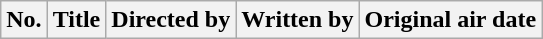<table class="wikitable plainrowheaders" style="background:#fff;">
<tr>
<th style="background:#;">No.</th>
<th style="background:#;">Title</th>
<th style="background:#;">Directed by</th>
<th style="background:#;">Written by</th>
<th style="background:#;">Original air date<br>

















</th>
</tr>
</table>
